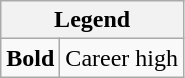<table class="wikitable mw-collapsible">
<tr>
<th colspan="2">Legend</th>
</tr>
<tr>
<td><strong>Bold</strong></td>
<td>Career high</td>
</tr>
</table>
